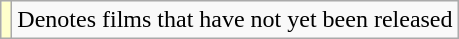<table class="wikitable">
<tr>
<td style=background:#ffc></td>
<td>Denotes films that have not yet been released</td>
</tr>
</table>
